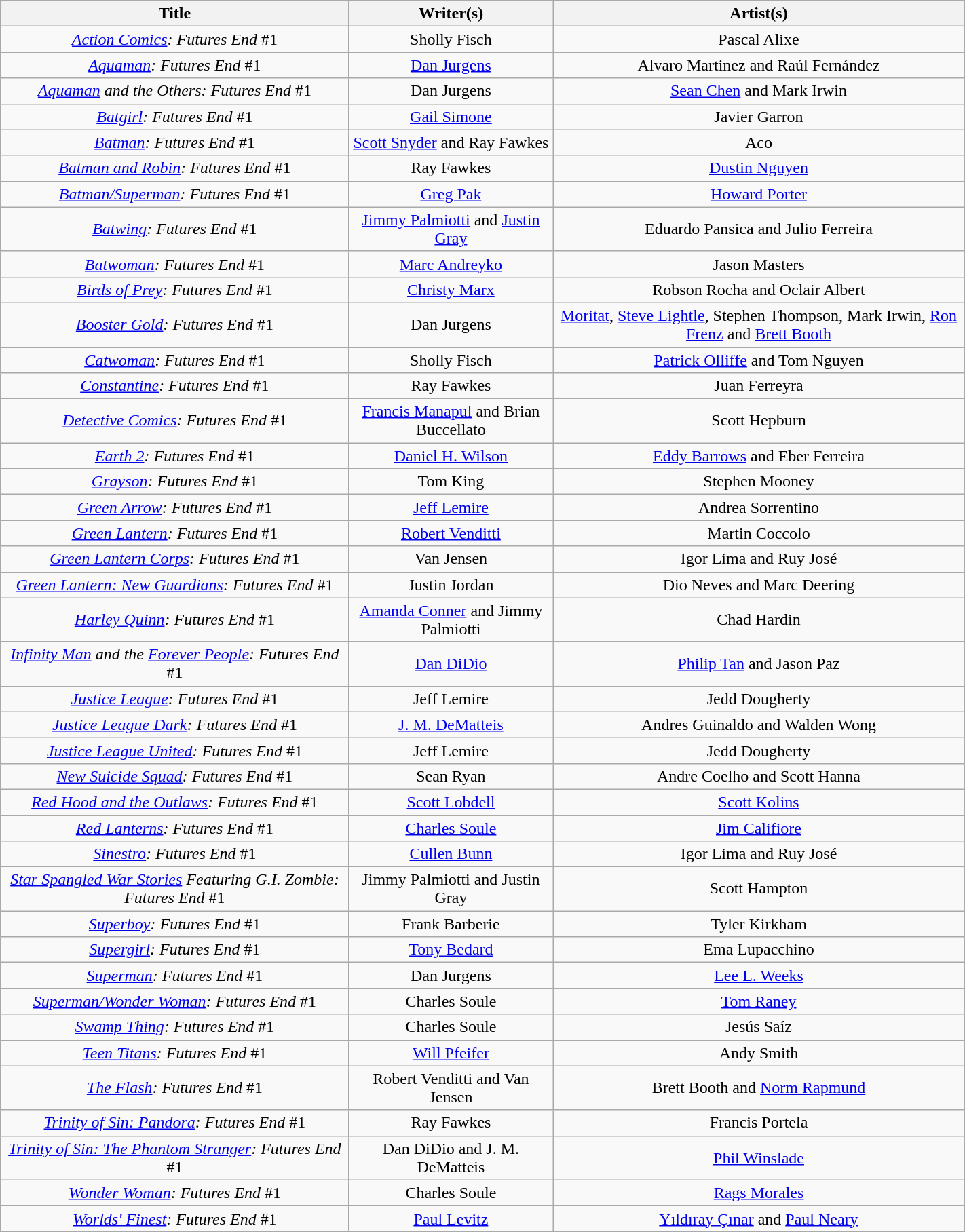<table class="wikitable" style="width:75%; text-align:center;">
<tr>
<th>Title</th>
<th>Writer(s)</th>
<th>Artist(s)</th>
</tr>
<tr>
<td><em><a href='#'>Action Comics</a>: Futures End</em> #1</td>
<td>Sholly Fisch</td>
<td>Pascal Alixe</td>
</tr>
<tr>
<td><em><a href='#'>Aquaman</a>: Futures End</em> #1</td>
<td><a href='#'>Dan Jurgens</a></td>
<td>Alvaro Martinez and Raúl Fernández</td>
</tr>
<tr>
<td><em><a href='#'>Aquaman</a> and the Others: Futures End</em> #1</td>
<td>Dan Jurgens</td>
<td><a href='#'>Sean Chen</a> and Mark Irwin</td>
</tr>
<tr>
<td><em><a href='#'>Batgirl</a>: Futures End</em> #1</td>
<td><a href='#'>Gail Simone</a></td>
<td>Javier Garron</td>
</tr>
<tr>
<td><em><a href='#'>Batman</a>: Futures End</em> #1</td>
<td><a href='#'>Scott Snyder</a> and Ray Fawkes</td>
<td>Aco</td>
</tr>
<tr>
<td><em><a href='#'>Batman and Robin</a>: Futures End</em> #1</td>
<td>Ray Fawkes</td>
<td><a href='#'>Dustin Nguyen</a></td>
</tr>
<tr>
<td><em><a href='#'>Batman/Superman</a>: Futures End</em> #1</td>
<td><a href='#'>Greg Pak</a></td>
<td><a href='#'>Howard Porter</a></td>
</tr>
<tr>
<td><em><a href='#'>Batwing</a>: Futures End</em> #1</td>
<td><a href='#'>Jimmy Palmiotti</a> and <a href='#'>Justin Gray</a></td>
<td>Eduardo Pansica and Julio Ferreira</td>
</tr>
<tr>
<td><em><a href='#'>Batwoman</a>: Futures End</em> #1</td>
<td><a href='#'>Marc Andreyko</a></td>
<td>Jason Masters</td>
</tr>
<tr>
<td><em><a href='#'>Birds of Prey</a>: Futures End</em> #1</td>
<td><a href='#'>Christy Marx</a></td>
<td>Robson Rocha and Oclair Albert</td>
</tr>
<tr>
<td><em><a href='#'>Booster Gold</a>: Futures End</em> #1</td>
<td>Dan Jurgens</td>
<td><a href='#'>Moritat</a>, <a href='#'>Steve Lightle</a>, Stephen Thompson, Mark Irwin, <a href='#'>Ron Frenz</a> and <a href='#'>Brett Booth</a></td>
</tr>
<tr>
<td><em><a href='#'>Catwoman</a>: Futures End</em> #1</td>
<td>Sholly Fisch</td>
<td><a href='#'>Patrick Olliffe</a> and Tom Nguyen</td>
</tr>
<tr>
<td><em><a href='#'>Constantine</a>: Futures End</em> #1</td>
<td>Ray Fawkes</td>
<td>Juan Ferreyra</td>
</tr>
<tr>
<td><em><a href='#'>Detective Comics</a>: Futures End</em> #1</td>
<td><a href='#'>Francis Manapul</a> and Brian Buccellato</td>
<td>Scott Hepburn</td>
</tr>
<tr>
<td><em><a href='#'>Earth 2</a>: Futures End</em> #1</td>
<td><a href='#'>Daniel H. Wilson</a></td>
<td><a href='#'>Eddy Barrows</a> and Eber Ferreira</td>
</tr>
<tr>
<td><em><a href='#'>Grayson</a>: Futures End</em> #1</td>
<td>Tom King</td>
<td>Stephen Mooney</td>
</tr>
<tr>
<td><em><a href='#'>Green Arrow</a>: Futures End</em> #1</td>
<td><a href='#'>Jeff Lemire</a></td>
<td>Andrea Sorrentino</td>
</tr>
<tr>
<td><em><a href='#'>Green Lantern</a>: Futures End</em> #1</td>
<td><a href='#'>Robert Venditti</a></td>
<td>Martin Coccolo</td>
</tr>
<tr>
<td><em><a href='#'>Green Lantern Corps</a>: Futures End</em> #1</td>
<td>Van Jensen</td>
<td>Igor Lima and Ruy José</td>
</tr>
<tr>
<td><em><a href='#'>Green Lantern: New Guardians</a>: Futures End</em> #1</td>
<td>Justin Jordan</td>
<td>Dio Neves and Marc Deering</td>
</tr>
<tr>
<td><em><a href='#'>Harley Quinn</a>: Futures End</em> #1</td>
<td><a href='#'>Amanda Conner</a> and Jimmy Palmiotti</td>
<td>Chad Hardin</td>
</tr>
<tr>
<td><em><a href='#'>Infinity Man</a> and the <a href='#'>Forever People</a>: Futures End</em> #1</td>
<td><a href='#'>Dan DiDio</a></td>
<td><a href='#'>Philip Tan</a> and Jason Paz</td>
</tr>
<tr>
<td><em><a href='#'>Justice League</a>: Futures End</em> #1</td>
<td>Jeff Lemire</td>
<td>Jedd Dougherty</td>
</tr>
<tr>
<td><em><a href='#'>Justice League Dark</a>: Futures End</em> #1</td>
<td><a href='#'>J. M. DeMatteis</a></td>
<td>Andres Guinaldo and Walden Wong</td>
</tr>
<tr>
<td><em><a href='#'>Justice League United</a>: Futures End</em> #1</td>
<td>Jeff Lemire</td>
<td>Jedd Dougherty</td>
</tr>
<tr>
<td><em><a href='#'>New Suicide Squad</a>: Futures End</em> #1</td>
<td>Sean Ryan</td>
<td>Andre Coelho and Scott Hanna</td>
</tr>
<tr>
<td><em><a href='#'>Red Hood and the Outlaws</a>: Futures End</em> #1</td>
<td><a href='#'>Scott Lobdell</a></td>
<td><a href='#'>Scott Kolins</a></td>
</tr>
<tr>
<td><em><a href='#'>Red Lanterns</a>: Futures End</em> #1</td>
<td><a href='#'>Charles Soule</a></td>
<td><a href='#'>Jim Califiore</a></td>
</tr>
<tr>
<td><em><a href='#'>Sinestro</a>: Futures End</em> #1</td>
<td><a href='#'>Cullen Bunn</a></td>
<td>Igor Lima and Ruy José</td>
</tr>
<tr>
<td><em><a href='#'>Star Spangled War Stories</a> Featuring G.I. Zombie: Futures End</em> #1</td>
<td>Jimmy Palmiotti and Justin Gray</td>
<td>Scott Hampton</td>
</tr>
<tr>
<td><em><a href='#'>Superboy</a>: Futures End</em> #1</td>
<td>Frank Barberie</td>
<td>Tyler Kirkham</td>
</tr>
<tr>
<td><em><a href='#'>Supergirl</a>: Futures End</em> #1</td>
<td><a href='#'>Tony Bedard</a></td>
<td>Ema Lupacchino</td>
</tr>
<tr>
<td><em><a href='#'>Superman</a>: Futures End</em> #1</td>
<td>Dan Jurgens</td>
<td><a href='#'>Lee L. Weeks</a></td>
</tr>
<tr>
<td><em><a href='#'>Superman/Wonder Woman</a>: Futures End</em> #1</td>
<td>Charles Soule</td>
<td><a href='#'>Tom Raney</a></td>
</tr>
<tr>
<td><em><a href='#'>Swamp Thing</a>: Futures End</em> #1</td>
<td>Charles Soule</td>
<td>Jesús Saíz</td>
</tr>
<tr>
<td><em><a href='#'>Teen Titans</a>: Futures End</em> #1</td>
<td><a href='#'>Will Pfeifer</a></td>
<td>Andy Smith</td>
</tr>
<tr>
<td><em><a href='#'>The Flash</a>: Futures End</em> #1</td>
<td>Robert Venditti and Van Jensen</td>
<td>Brett Booth and <a href='#'>Norm Rapmund</a></td>
</tr>
<tr>
<td><em><a href='#'>Trinity of Sin: Pandora</a>: Futures End</em> #1</td>
<td>Ray Fawkes</td>
<td>Francis Portela</td>
</tr>
<tr>
<td><em><a href='#'>Trinity of Sin: The Phantom Stranger</a>: Futures End</em> #1</td>
<td>Dan DiDio and J. M. DeMatteis</td>
<td><a href='#'>Phil Winslade</a></td>
</tr>
<tr>
<td><em><a href='#'>Wonder Woman</a>: Futures End</em> #1</td>
<td>Charles Soule</td>
<td><a href='#'>Rags Morales</a></td>
</tr>
<tr>
<td><em><a href='#'>Worlds' Finest</a>: Futures End</em> #1</td>
<td><a href='#'>Paul Levitz</a></td>
<td><a href='#'>Yıldıray Çınar</a> and <a href='#'>Paul Neary</a></td>
</tr>
</table>
